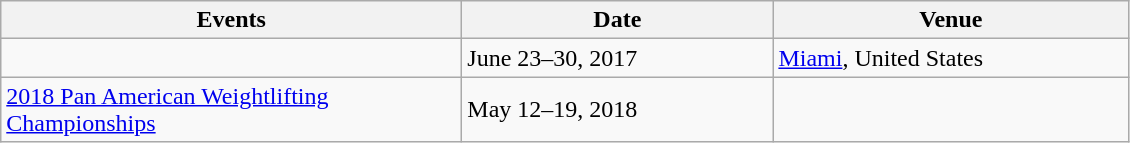<table class="wikitable">
<tr>
<th width=300>Events</th>
<th width=200>Date</th>
<th width=230>Venue</th>
</tr>
<tr>
<td></td>
<td>June 23–30, 2017</td>
<td> <a href='#'>Miami</a>, United States</td>
</tr>
<tr>
<td><a href='#'>2018 Pan American Weightlifting Championships</a></td>
<td>May 12–19, 2018</td>
<td></td>
</tr>
</table>
